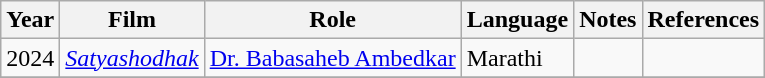<table class=wikitable>
<tr>
<th>Year</th>
<th>Film</th>
<th>Role</th>
<th>Language</th>
<th>Notes</th>
<th>References</th>
</tr>
<tr>
<td>2024</td>
<td><em><a href='#'>Satyashodhak</a></em></td>
<td><a href='#'>Dr. Babasaheb Ambedkar</a></td>
<td>Marathi</td>
<td></td>
<td></td>
</tr>
<tr>
</tr>
</table>
